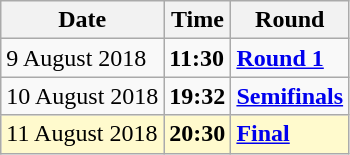<table class="wikitable">
<tr>
<th>Date</th>
<th>Time</th>
<th>Round</th>
</tr>
<tr>
<td>9 August 2018</td>
<td><strong>11:30</strong></td>
<td><strong><a href='#'>Round 1</a></strong></td>
</tr>
<tr>
<td>10 August 2018</td>
<td><strong>19:32</strong></td>
<td><strong><a href='#'>Semifinals</a></strong></td>
</tr>
<tr style=background:lemonchiffon>
<td>11 August 2018</td>
<td><strong>20:30</strong></td>
<td><strong><a href='#'>Final</a></strong></td>
</tr>
</table>
